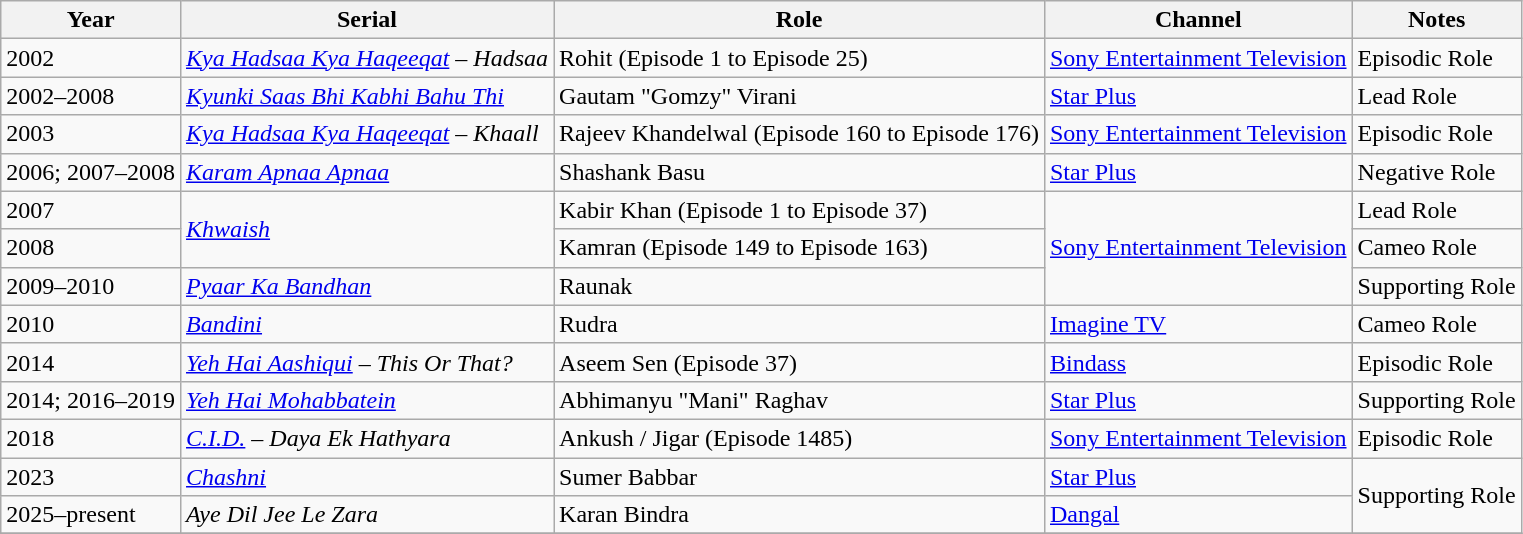<table class="wikitable sortable">
<tr>
<th>Year</th>
<th>Serial</th>
<th>Role</th>
<th>Channel</th>
<th>Notes</th>
</tr>
<tr>
<td>2002</td>
<td><em><a href='#'>Kya Hadsaa Kya Haqeeqat</a></em> – <em>Hadsaa</em></td>
<td>Rohit (Episode 1 to Episode 25)</td>
<td><a href='#'>Sony Entertainment Television</a></td>
<td>Episodic Role</td>
</tr>
<tr>
<td>2002–2008</td>
<td><em><a href='#'>Kyunki Saas Bhi Kabhi Bahu Thi</a></em></td>
<td>Gautam "Gomzy" Virani</td>
<td><a href='#'>Star Plus</a></td>
<td>Lead Role</td>
</tr>
<tr>
<td>2003</td>
<td><em><a href='#'>Kya Hadsaa Kya Haqeeqat</a></em> – <em>Khaall</em></td>
<td>Rajeev Khandelwal (Episode 160 to Episode 176)</td>
<td><a href='#'>Sony Entertainment Television</a></td>
<td>Episodic Role</td>
</tr>
<tr>
<td>2006; 2007–2008</td>
<td><em><a href='#'>Karam Apnaa Apnaa</a></em></td>
<td>Shashank Basu</td>
<td><a href='#'>Star Plus</a></td>
<td>Negative Role</td>
</tr>
<tr>
<td>2007</td>
<td rowspan="2"><em><a href='#'>Khwaish</a></em></td>
<td>Kabir Khan (Episode 1 to Episode 37)</td>
<td rowspan = "3"><a href='#'>Sony Entertainment Television</a></td>
<td>Lead Role</td>
</tr>
<tr>
<td>2008</td>
<td>Kamran (Episode 149 to Episode 163)</td>
<td>Cameo Role</td>
</tr>
<tr>
<td>2009–2010</td>
<td><em><a href='#'>Pyaar Ka Bandhan</a></em></td>
<td>Raunak</td>
<td>Supporting Role</td>
</tr>
<tr>
<td>2010</td>
<td><em><a href='#'> Bandini</a></em></td>
<td>Rudra</td>
<td><a href='#'>Imagine TV</a></td>
<td>Cameo Role</td>
</tr>
<tr>
<td>2014</td>
<td><em><a href='#'>Yeh Hai Aashiqui</a></em> – <em>This Or That?</em></td>
<td>Aseem Sen (Episode 37)</td>
<td><a href='#'>Bindass</a></td>
<td>Episodic Role</td>
</tr>
<tr>
<td>2014; 2016–2019</td>
<td><em><a href='#'>Yeh Hai Mohabbatein</a></em></td>
<td>Abhimanyu "Mani" Raghav</td>
<td><a href='#'>Star Plus</a></td>
<td>Supporting Role</td>
</tr>
<tr>
<td>2018</td>
<td><em><a href='#'> C.I.D.</a></em> – <em>Daya Ek Hathyara</em></td>
<td>Ankush / Jigar (Episode 1485)</td>
<td><a href='#'>Sony Entertainment Television</a></td>
<td>Episodic Role</td>
</tr>
<tr>
<td>2023</td>
<td><em><a href='#'> Chashni</a></em></td>
<td>Sumer Babbar</td>
<td><a href='#'>Star Plus</a></td>
<td rowspan = "2">Supporting Role</td>
</tr>
<tr>
<td>2025–present</td>
<td><em>Aye Dil Jee Le Zara</em></td>
<td>Karan Bindra</td>
<td><a href='#'> Dangal</a></td>
</tr>
<tr>
</tr>
</table>
